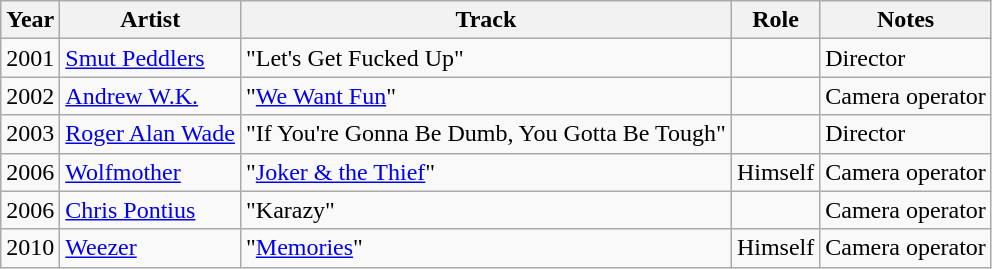<table class="wikitable sortable">
<tr>
<th>Year</th>
<th>Artist</th>
<th>Track</th>
<th>Role</th>
<th class="unsortable">Notes</th>
</tr>
<tr>
<td>2001</td>
<td><a href='#'>Smut Peddlers</a></td>
<td>"Let's Get Fucked Up"</td>
<td></td>
<td>Director</td>
</tr>
<tr>
<td>2002</td>
<td><a href='#'>Andrew W.K.</a></td>
<td>"<a href='#'>We Want Fun</a>"</td>
<td></td>
<td>Camera operator</td>
</tr>
<tr>
<td>2003</td>
<td><a href='#'>Roger Alan Wade</a></td>
<td>"If You're Gonna Be Dumb, You Gotta Be Tough"</td>
<td></td>
<td>Director</td>
</tr>
<tr>
<td>2006</td>
<td><a href='#'>Wolfmother</a></td>
<td>"<a href='#'>Joker & the Thief</a>"</td>
<td>Himself</td>
<td>Camera operator</td>
</tr>
<tr>
<td>2006</td>
<td><a href='#'>Chris Pontius</a></td>
<td>"Karazy"</td>
<td></td>
<td>Camera operator</td>
</tr>
<tr>
<td>2010</td>
<td><a href='#'>Weezer</a></td>
<td>"<a href='#'>Memories</a>"</td>
<td>Himself</td>
<td>Camera operator</td>
</tr>
</table>
